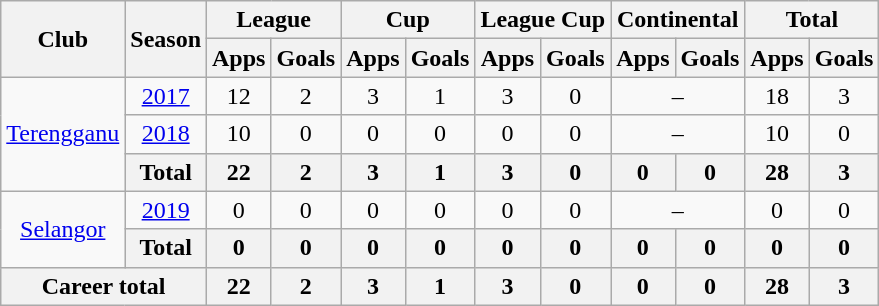<table class="wikitable" style="text-align: center;">
<tr>
<th rowspan="2">Club</th>
<th rowspan="2">Season</th>
<th colspan="2">League</th>
<th colspan="2">Cup</th>
<th colspan="2">League Cup</th>
<th colspan="2">Continental</th>
<th colspan="2">Total</th>
</tr>
<tr>
<th>Apps</th>
<th>Goals</th>
<th>Apps</th>
<th>Goals</th>
<th>Apps</th>
<th>Goals</th>
<th>Apps</th>
<th>Goals</th>
<th>Apps</th>
<th>Goals</th>
</tr>
<tr>
<td rowspan="3" valign="center"><a href='#'>Terengganu</a></td>
<td><a href='#'>2017</a></td>
<td>12</td>
<td>2</td>
<td>3</td>
<td>1</td>
<td>3</td>
<td>0</td>
<td colspan="2">–</td>
<td>18</td>
<td>3</td>
</tr>
<tr>
<td><a href='#'>2018</a></td>
<td>10</td>
<td>0</td>
<td>0</td>
<td>0</td>
<td>0</td>
<td>0</td>
<td colspan="2">–</td>
<td>10</td>
<td>0</td>
</tr>
<tr>
<th>Total</th>
<th>22</th>
<th>2</th>
<th>3</th>
<th>1</th>
<th>3</th>
<th>0</th>
<th>0</th>
<th>0</th>
<th>28</th>
<th>3</th>
</tr>
<tr>
<td rowspan="2" valign="center"><a href='#'>Selangor</a></td>
<td><a href='#'>2019</a></td>
<td>0</td>
<td>0</td>
<td>0</td>
<td>0</td>
<td>0</td>
<td>0</td>
<td colspan="2">–</td>
<td>0</td>
<td>0</td>
</tr>
<tr>
<th colspan=1>Total</th>
<th>0</th>
<th>0</th>
<th>0</th>
<th>0</th>
<th>0</th>
<th>0</th>
<th>0</th>
<th>0</th>
<th>0</th>
<th>0</th>
</tr>
<tr>
<th colspan="2">Career total</th>
<th>22</th>
<th>2</th>
<th>3</th>
<th>1</th>
<th>3</th>
<th>0</th>
<th>0</th>
<th>0</th>
<th>28</th>
<th>3</th>
</tr>
</table>
